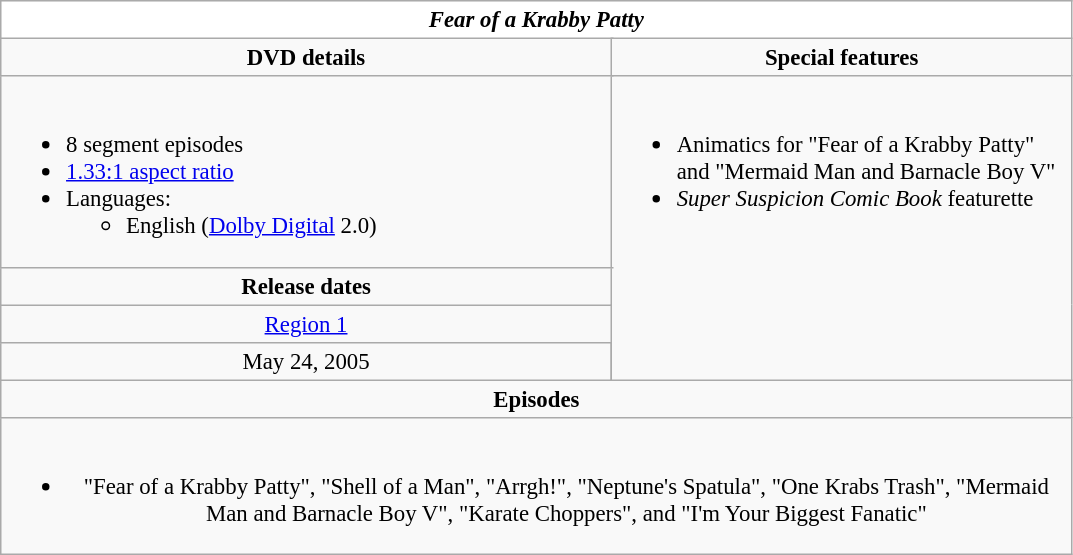<table class="wikitable" style="font-size: 95%;">
<tr style="background:#FFF; color:#000;">
<td colspan="4" align="center"><strong><em>Fear of a Krabby Patty</em></strong></td>
</tr>
<tr valign="top">
<td style="text-align:center; width:400px;" colspan="3"><strong>DVD details</strong></td>
<td style="width:300px; text-align:center;"><strong>Special features</strong></td>
</tr>
<tr valign="top">
<td colspan="3" style="text-align:left; width:400px;"><br><ul><li>8 segment episodes</li><li><a href='#'>1.33:1 aspect ratio</a></li><li>Languages:<ul><li>English (<a href='#'>Dolby Digital</a> 2.0)</li></ul></li></ul></td>
<td rowspan="4" style="text-align:left; width:300px;"><br><ul><li>Animatics for "Fear of a Krabby Patty" and "Mermaid Man and Barnacle Boy V"</li><li><em>Super Suspicion Comic Book</em> featurette</li></ul></td>
</tr>
<tr>
<td colspan="3" style="text-align:center;"><strong>Release dates</strong></td>
</tr>
<tr>
<td colspan="3" style="text-align:center;"><a href='#'>Region 1</a></td>
</tr>
<tr style="text-align:center;">
<td>May 24, 2005</td>
</tr>
<tr>
<td style="text-align:center; width:400px;" colspan="4"><strong>Episodes</strong></td>
</tr>
<tr>
<td style="text-align:center; width:400px;" colspan="4"><br><ul><li>"Fear of a Krabby Patty", "Shell of a Man", "Arrgh!", "Neptune's Spatula", "One Krabs Trash", "Mermaid Man and Barnacle Boy V", "Karate Choppers", and "I'm Your Biggest Fanatic"</li></ul></td>
</tr>
</table>
